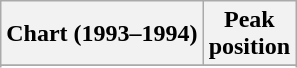<table class="wikitable sortable">
<tr>
<th align="left">Chart (1993–1994)</th>
<th align="center">Peak<br>position</th>
</tr>
<tr>
</tr>
<tr>
</tr>
<tr>
</tr>
</table>
